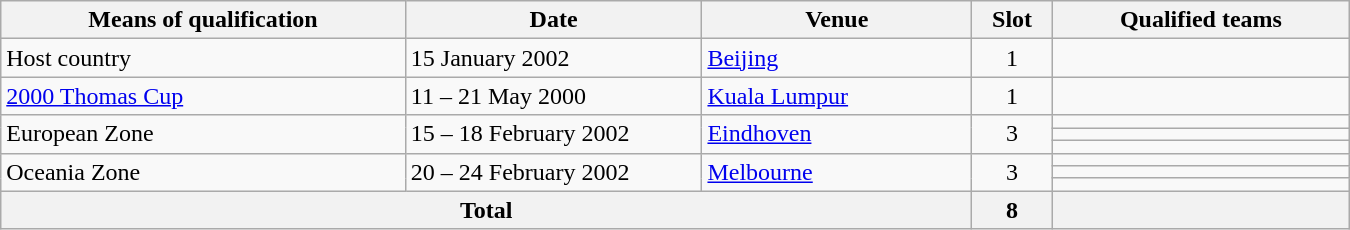<table class="wikitable" width="900">
<tr>
<th width="30%">Means of qualification</th>
<th width="22%">Date</th>
<th width="20%">Venue</th>
<th width="6%">Slot</th>
<th width="22%">Qualified teams</th>
</tr>
<tr>
<td>Host country</td>
<td>15 January 2002</td>
<td><a href='#'>Beijing</a></td>
<td align="center">1</td>
<td></td>
</tr>
<tr>
<td><a href='#'>2000 Thomas Cup</a></td>
<td>11 – 21 May 2000</td>
<td><a href='#'>Kuala Lumpur</a></td>
<td align="center">1</td>
<td></td>
</tr>
<tr>
<td rowspan="3">European Zone</td>
<td rowspan="3">15 – 18 February 2002</td>
<td rowspan="3"><a href='#'>Eindhoven</a></td>
<td rowspan="3" align="center">3</td>
<td></td>
</tr>
<tr>
<td></td>
</tr>
<tr>
<td></td>
</tr>
<tr>
<td rowspan="3">Oceania Zone</td>
<td rowspan="3">20 – 24 February 2002</td>
<td rowspan="3"><a href='#'>Melbourne</a></td>
<td rowspan="3" align="center">3</td>
<td></td>
</tr>
<tr>
<td></td>
</tr>
<tr>
<td></td>
</tr>
<tr>
<th colspan="3">Total</th>
<th>8</th>
<th></th>
</tr>
</table>
